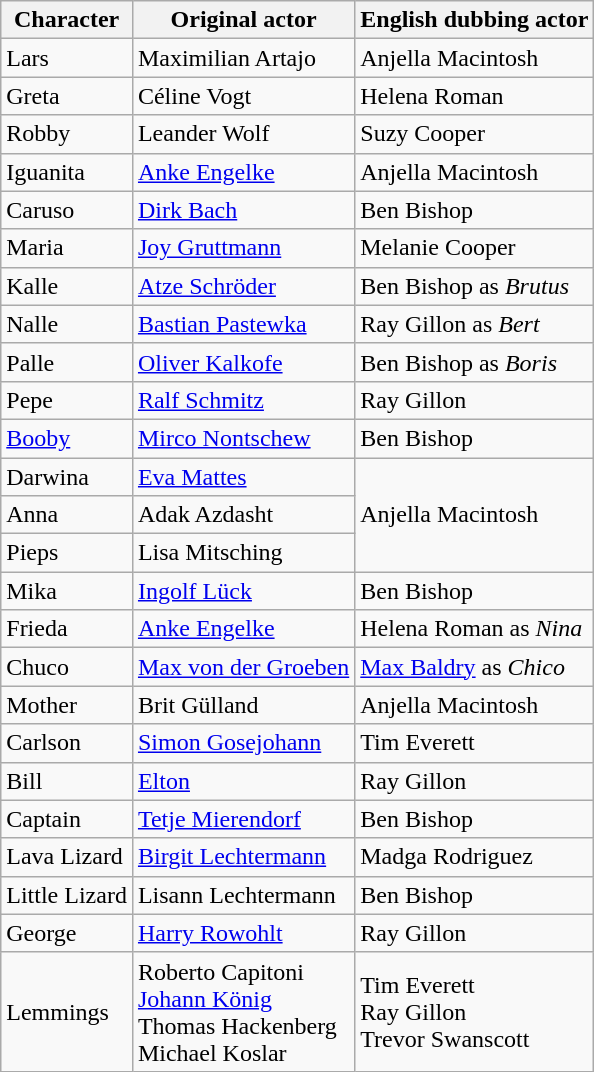<table class="wikitable">
<tr>
<th>Character</th>
<th>Original actor</th>
<th>English dubbing actor</th>
</tr>
<tr>
<td>Lars</td>
<td>Maximilian Artajo</td>
<td>Anjella Macintosh</td>
</tr>
<tr>
<td>Greta</td>
<td>Céline Vogt</td>
<td>Helena Roman</td>
</tr>
<tr>
<td>Robby</td>
<td>Leander Wolf</td>
<td>Suzy Cooper</td>
</tr>
<tr>
<td>Iguanita</td>
<td><a href='#'>Anke Engelke</a></td>
<td>Anjella Macintosh</td>
</tr>
<tr>
<td>Caruso</td>
<td><a href='#'>Dirk Bach</a></td>
<td>Ben Bishop</td>
</tr>
<tr>
<td>Maria</td>
<td><a href='#'>Joy Gruttmann</a></td>
<td>Melanie Cooper</td>
</tr>
<tr>
<td>Kalle</td>
<td><a href='#'>Atze Schröder</a></td>
<td>Ben Bishop as <em>Brutus</em></td>
</tr>
<tr>
<td>Nalle</td>
<td><a href='#'>Bastian Pastewka</a></td>
<td>Ray Gillon as <em>Bert</em></td>
</tr>
<tr>
<td>Palle</td>
<td><a href='#'>Oliver Kalkofe</a></td>
<td>Ben Bishop as <em>Boris</em></td>
</tr>
<tr>
<td>Pepe</td>
<td><a href='#'>Ralf Schmitz</a></td>
<td>Ray Gillon</td>
</tr>
<tr>
<td><a href='#'>Booby</a></td>
<td><a href='#'>Mirco Nontschew</a></td>
<td>Ben Bishop</td>
</tr>
<tr>
<td>Darwina</td>
<td><a href='#'>Eva Mattes</a></td>
<td rowspan="3">Anjella Macintosh</td>
</tr>
<tr>
<td>Anna</td>
<td>Adak Azdasht</td>
</tr>
<tr>
<td>Pieps</td>
<td>Lisa Mitsching</td>
</tr>
<tr>
<td>Mika</td>
<td><a href='#'>Ingolf Lück</a></td>
<td>Ben Bishop</td>
</tr>
<tr>
<td>Frieda</td>
<td><a href='#'>Anke Engelke</a></td>
<td>Helena Roman as <em>Nina</em></td>
</tr>
<tr>
<td>Chuco</td>
<td><a href='#'>Max von der Groeben</a></td>
<td><a href='#'>Max Baldry</a> as <em>Chico</em></td>
</tr>
<tr>
<td>Mother</td>
<td>Brit Gülland</td>
<td>Anjella Macintosh</td>
</tr>
<tr>
<td>Carlson</td>
<td><a href='#'>Simon Gosejohann</a></td>
<td>Tim Everett</td>
</tr>
<tr>
<td>Bill</td>
<td><a href='#'>Elton</a></td>
<td>Ray Gillon</td>
</tr>
<tr>
<td>Captain</td>
<td><a href='#'>Tetje Mierendorf</a></td>
<td>Ben Bishop</td>
</tr>
<tr>
<td>Lava Lizard</td>
<td><a href='#'>Birgit Lechtermann</a></td>
<td>Madga Rodriguez</td>
</tr>
<tr>
<td>Little Lizard</td>
<td>Lisann Lechtermann</td>
<td>Ben Bishop</td>
</tr>
<tr>
<td>George</td>
<td><a href='#'>Harry Rowohlt</a></td>
<td>Ray Gillon</td>
</tr>
<tr>
<td>Lemmings</td>
<td>Roberto Capitoni<br><a href='#'>Johann König</a><br>Thomas Hackenberg<br>Michael Koslar</td>
<td>Tim Everett<br>Ray Gillon<br>Trevor Swanscott</td>
</tr>
</table>
